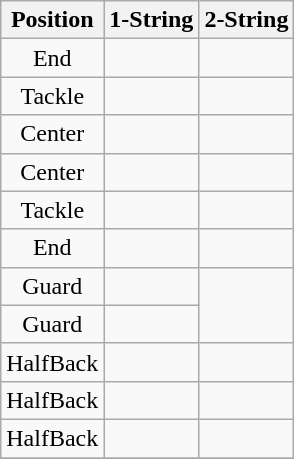<table class="wikitable" style="text-align: center;">
<tr>
<th>Position</th>
<th>1-String</th>
<th>2-String</th>
</tr>
<tr>
<td>End</td>
<td></td>
<td></td>
</tr>
<tr>
<td>Tackle</td>
<td></td>
<td></td>
</tr>
<tr>
<td>Center</td>
<td></td>
<td></td>
</tr>
<tr>
<td>Center</td>
<td></td>
<td></td>
</tr>
<tr>
<td>Tackle</td>
<td></td>
<td></td>
</tr>
<tr>
<td>End</td>
<td></td>
<td></td>
</tr>
<tr>
<td>Guard</td>
<td></td>
</tr>
<tr>
<td>Guard</td>
<td></td>
</tr>
<tr>
<td>HalfBack</td>
<td></td>
<td></td>
</tr>
<tr>
<td>HalfBack</td>
<td></td>
<td></td>
</tr>
<tr>
<td>HalfBack</td>
<td></td>
<td></td>
</tr>
<tr>
</tr>
</table>
